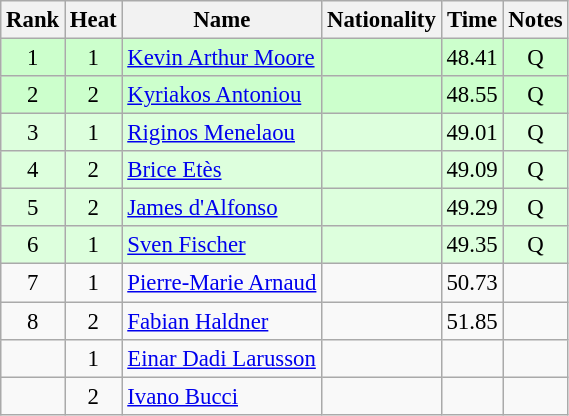<table class="wikitable sortable" style="text-align:center; font-size:95%">
<tr>
<th>Rank</th>
<th>Heat</th>
<th>Name</th>
<th>Nationality</th>
<th>Time</th>
<th>Notes</th>
</tr>
<tr bgcolor=ccffcc>
<td>1</td>
<td>1</td>
<td align=left><a href='#'>Kevin Arthur Moore</a></td>
<td align=left></td>
<td>48.41</td>
<td>Q</td>
</tr>
<tr bgcolor=ccffcc>
<td>2</td>
<td>2</td>
<td align=left><a href='#'>Kyriakos Antoniou</a></td>
<td align=left></td>
<td>48.55</td>
<td>Q</td>
</tr>
<tr bgcolor=ddffdd>
<td>3</td>
<td>1</td>
<td align=left><a href='#'>Riginos Menelaou</a></td>
<td align=left></td>
<td>49.01</td>
<td>Q</td>
</tr>
<tr bgcolor=ddffdd>
<td>4</td>
<td>2</td>
<td align=left><a href='#'>Brice Etès</a></td>
<td align=left></td>
<td>49.09</td>
<td>Q</td>
</tr>
<tr bgcolor=ddffdd>
<td>5</td>
<td>2</td>
<td align=left><a href='#'>James d'Alfonso</a></td>
<td align=left></td>
<td>49.29</td>
<td>Q</td>
</tr>
<tr bgcolor=ddffdd>
<td>6</td>
<td>1</td>
<td align=left><a href='#'>Sven Fischer</a></td>
<td align=left></td>
<td>49.35</td>
<td>Q</td>
</tr>
<tr>
<td>7</td>
<td>1</td>
<td align=left><a href='#'>Pierre-Marie Arnaud</a></td>
<td align=left></td>
<td>50.73</td>
<td></td>
</tr>
<tr>
<td>8</td>
<td>2</td>
<td align=left><a href='#'>Fabian Haldner</a></td>
<td align=left></td>
<td>51.85</td>
<td></td>
</tr>
<tr>
<td></td>
<td>1</td>
<td align=left><a href='#'>Einar Dadi Larusson</a></td>
<td align=left></td>
<td></td>
<td></td>
</tr>
<tr>
<td></td>
<td>2</td>
<td align=left><a href='#'>Ivano Bucci</a></td>
<td align=left></td>
<td></td>
<td></td>
</tr>
</table>
